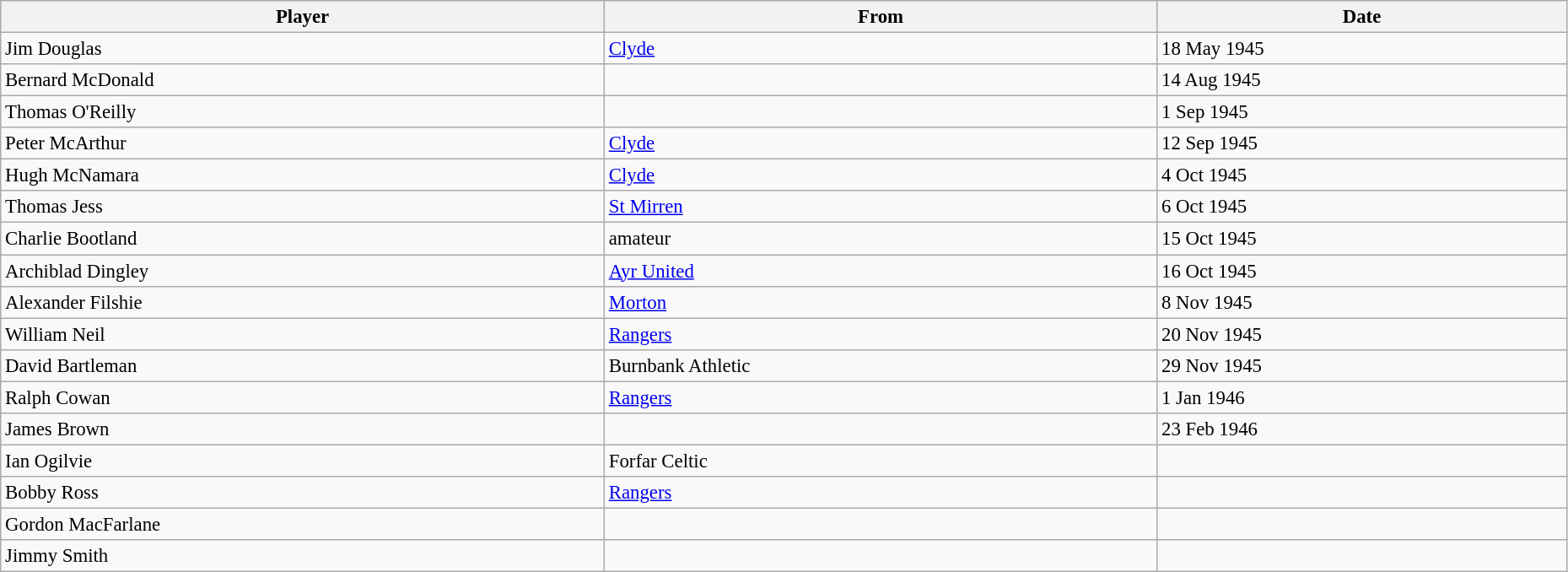<table class="wikitable" style="text-align:center; font-size:95%;width:98%; text-align:left">
<tr>
<th>Player</th>
<th>From</th>
<th>Date</th>
</tr>
<tr>
<td> Jim Douglas</td>
<td> <a href='#'>Clyde</a></td>
<td>18 May 1945</td>
</tr>
<tr>
<td> Bernard McDonald</td>
<td></td>
<td>14 Aug 1945</td>
</tr>
<tr>
<td> Thomas O'Reilly</td>
<td></td>
<td>1 Sep 1945</td>
</tr>
<tr>
<td> Peter McArthur</td>
<td> <a href='#'>Clyde</a></td>
<td>12 Sep 1945</td>
</tr>
<tr>
<td> Hugh McNamara</td>
<td> <a href='#'>Clyde</a></td>
<td>4 Oct 1945</td>
</tr>
<tr>
<td> Thomas Jess</td>
<td> <a href='#'>St Mirren</a></td>
<td>6 Oct 1945</td>
</tr>
<tr>
<td> Charlie Bootland</td>
<td> amateur</td>
<td>15 Oct 1945</td>
</tr>
<tr>
<td> Archiblad Dingley</td>
<td> <a href='#'>Ayr United</a></td>
<td>16 Oct 1945</td>
</tr>
<tr>
<td> Alexander Filshie</td>
<td> <a href='#'>Morton</a></td>
<td>8 Nov 1945</td>
</tr>
<tr>
<td> William Neil</td>
<td> <a href='#'>Rangers</a></td>
<td>20 Nov 1945</td>
</tr>
<tr>
<td> David Bartleman</td>
<td> Burnbank Athletic</td>
<td>29 Nov 1945</td>
</tr>
<tr>
<td> Ralph Cowan</td>
<td> <a href='#'>Rangers</a></td>
<td>1 Jan 1946</td>
</tr>
<tr>
<td> James Brown</td>
<td></td>
<td>23 Feb 1946</td>
</tr>
<tr>
<td> Ian Ogilvie</td>
<td> Forfar Celtic</td>
<td></td>
</tr>
<tr>
<td> Bobby Ross</td>
<td> <a href='#'>Rangers</a></td>
<td></td>
</tr>
<tr>
<td> Gordon MacFarlane</td>
<td></td>
<td></td>
</tr>
<tr>
<td> Jimmy Smith</td>
<td></td>
<td></td>
</tr>
</table>
